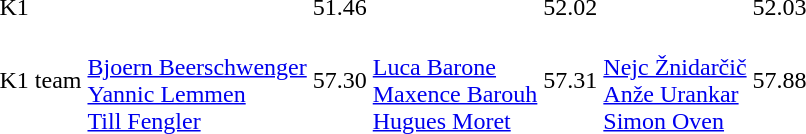<table>
<tr>
<td>K1</td>
<td></td>
<td>51.46</td>
<td></td>
<td>52.02</td>
<td></td>
<td>52.03</td>
</tr>
<tr>
<td>K1 team</td>
<td><br><a href='#'>Bjoern Beerschwenger</a><br><a href='#'>Yannic Lemmen</a><br><a href='#'>Till Fengler</a></td>
<td>57.30</td>
<td><br><a href='#'>Luca Barone</a><br><a href='#'>Maxence Barouh</a><br><a href='#'>Hugues Moret</a></td>
<td>57.31</td>
<td><br><a href='#'>Nejc Žnidarčič</a><br><a href='#'>Anže Urankar</a><br><a href='#'>Simon Oven</a></td>
<td>57.88</td>
</tr>
</table>
